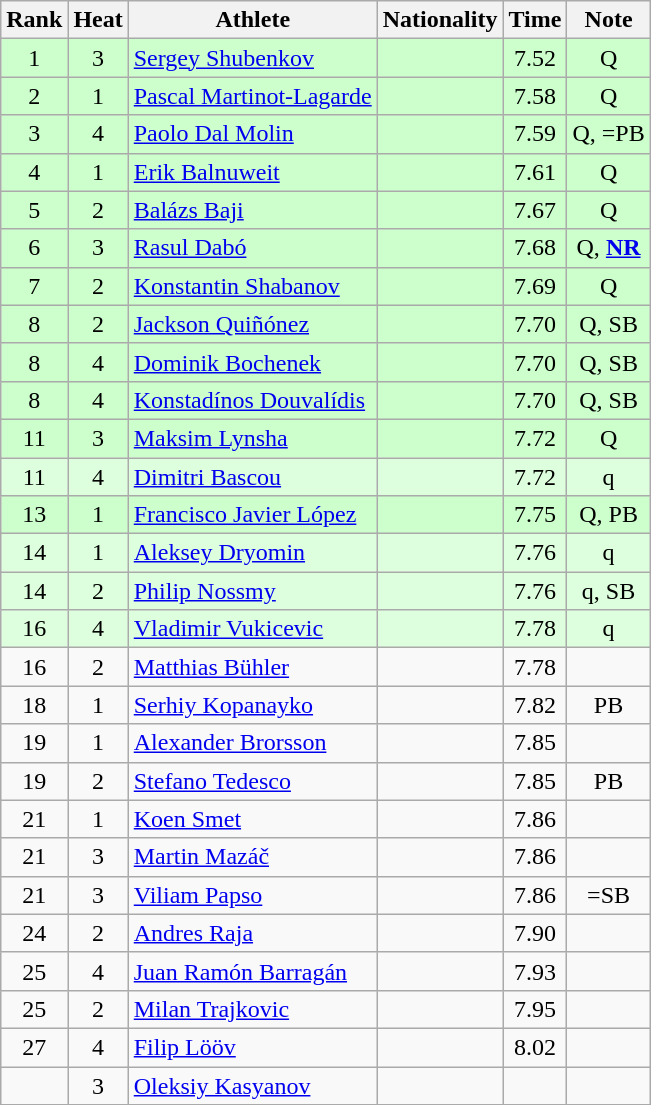<table class="wikitable sortable" style="text-align:center">
<tr>
<th>Rank</th>
<th>Heat</th>
<th>Athlete</th>
<th>Nationality</th>
<th>Time</th>
<th>Note</th>
</tr>
<tr bgcolor=ccffcc>
<td>1</td>
<td>3</td>
<td align=left><a href='#'>Sergey Shubenkov</a></td>
<td align=left></td>
<td>7.52</td>
<td>Q</td>
</tr>
<tr bgcolor=ccffcc>
<td>2</td>
<td>1</td>
<td align=left><a href='#'>Pascal Martinot-Lagarde</a></td>
<td align=left></td>
<td>7.58</td>
<td>Q</td>
</tr>
<tr bgcolor=ccffcc>
<td>3</td>
<td>4</td>
<td align=left><a href='#'>Paolo Dal Molin</a></td>
<td align=left></td>
<td>7.59</td>
<td>Q, =PB</td>
</tr>
<tr bgcolor=ccffcc>
<td>4</td>
<td>1</td>
<td align=left><a href='#'>Erik Balnuweit</a></td>
<td align=left></td>
<td>7.61</td>
<td>Q</td>
</tr>
<tr bgcolor=ccffcc>
<td>5</td>
<td>2</td>
<td align=left><a href='#'>Balázs Baji</a></td>
<td align=left></td>
<td>7.67</td>
<td>Q</td>
</tr>
<tr bgcolor=ccffcc>
<td>6</td>
<td>3</td>
<td align=left><a href='#'>Rasul Dabó</a></td>
<td align=left></td>
<td>7.68</td>
<td>Q, <strong><a href='#'>NR</a></strong></td>
</tr>
<tr bgcolor=ccffcc>
<td>7</td>
<td>2</td>
<td align=left><a href='#'>Konstantin Shabanov</a></td>
<td align=left></td>
<td>7.69</td>
<td>Q</td>
</tr>
<tr bgcolor=ccffcc>
<td>8</td>
<td>2</td>
<td align=left><a href='#'>Jackson Quiñónez</a></td>
<td align=left></td>
<td>7.70</td>
<td>Q, SB</td>
</tr>
<tr bgcolor=ccffcc>
<td>8</td>
<td>4</td>
<td align=left><a href='#'>Dominik Bochenek</a></td>
<td align=left></td>
<td>7.70</td>
<td>Q, SB</td>
</tr>
<tr bgcolor=ccffcc>
<td>8</td>
<td>4</td>
<td align=left><a href='#'>Konstadínos Douvalídis</a></td>
<td align=left></td>
<td>7.70</td>
<td>Q, SB</td>
</tr>
<tr bgcolor=ccffcc>
<td>11</td>
<td>3</td>
<td align=left><a href='#'>Maksim Lynsha</a></td>
<td align=left></td>
<td>7.72</td>
<td>Q</td>
</tr>
<tr bgcolor=ddffdd>
<td>11</td>
<td>4</td>
<td align=left><a href='#'>Dimitri Bascou</a></td>
<td align=left></td>
<td>7.72</td>
<td>q</td>
</tr>
<tr bgcolor=ccffcc>
<td>13</td>
<td>1</td>
<td align=left><a href='#'>Francisco Javier López</a></td>
<td align=left></td>
<td>7.75</td>
<td>Q, PB</td>
</tr>
<tr bgcolor=ddffdd>
<td>14</td>
<td>1</td>
<td align=left><a href='#'>Aleksey Dryomin</a></td>
<td align=left></td>
<td>7.76</td>
<td>q</td>
</tr>
<tr bgcolor=ddffdd>
<td>14</td>
<td>2</td>
<td align=left><a href='#'>Philip Nossmy</a></td>
<td align=left></td>
<td>7.76</td>
<td>q, SB</td>
</tr>
<tr bgcolor=ddffdd>
<td>16</td>
<td>4</td>
<td align=left><a href='#'>Vladimir Vukicevic</a></td>
<td align=left></td>
<td>7.78</td>
<td>q</td>
</tr>
<tr>
<td>16</td>
<td>2</td>
<td align=left><a href='#'>Matthias Bühler</a></td>
<td align=left></td>
<td>7.78</td>
<td></td>
</tr>
<tr>
<td>18</td>
<td>1</td>
<td align=left><a href='#'>Serhiy Kopanayko</a></td>
<td align=left></td>
<td>7.82</td>
<td>PB</td>
</tr>
<tr>
<td>19</td>
<td>1</td>
<td align=left><a href='#'>Alexander Brorsson</a></td>
<td align=left></td>
<td>7.85</td>
<td></td>
</tr>
<tr>
<td>19</td>
<td>2</td>
<td align=left><a href='#'>Stefano Tedesco</a></td>
<td align=left></td>
<td>7.85</td>
<td>PB</td>
</tr>
<tr>
<td>21</td>
<td>1</td>
<td align=left><a href='#'>Koen Smet</a></td>
<td align=left></td>
<td>7.86</td>
<td></td>
</tr>
<tr>
<td>21</td>
<td>3</td>
<td align=left><a href='#'>Martin Mazáč</a></td>
<td align=left></td>
<td>7.86</td>
<td></td>
</tr>
<tr>
<td>21</td>
<td>3</td>
<td align=left><a href='#'>Viliam Papso</a></td>
<td align=left></td>
<td>7.86</td>
<td>=SB</td>
</tr>
<tr>
<td>24</td>
<td>2</td>
<td align=left><a href='#'>Andres Raja</a></td>
<td align=left></td>
<td>7.90</td>
<td></td>
</tr>
<tr>
<td>25</td>
<td>4</td>
<td align=left><a href='#'>Juan Ramón Barragán</a></td>
<td align=left></td>
<td>7.93</td>
<td></td>
</tr>
<tr>
<td>25</td>
<td>2</td>
<td align=left><a href='#'>Milan Trajkovic</a></td>
<td align=left></td>
<td>7.95</td>
<td></td>
</tr>
<tr>
<td>27</td>
<td>4</td>
<td align=left><a href='#'>Filip Lööv</a></td>
<td align=left></td>
<td>8.02</td>
<td></td>
</tr>
<tr>
<td></td>
<td>3</td>
<td align=left><a href='#'>Oleksiy Kasyanov</a></td>
<td align=left></td>
<td></td>
<td></td>
</tr>
</table>
